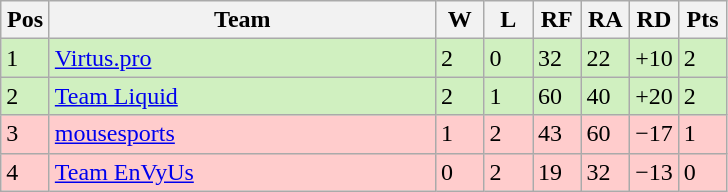<table class="wikitable">
<tr>
<th width="25px">Pos</th>
<th width="250px">Team</th>
<th width="25px">W</th>
<th width="25px">L</th>
<th width="25px">RF</th>
<th width="25px">RA</th>
<th width="25px">RD</th>
<th width="25px">Pts</th>
</tr>
<tr style="background: #D0F0C0;">
<td>1</td>
<td><a href='#'>Virtus.pro</a></td>
<td>2</td>
<td>0</td>
<td>32</td>
<td>22</td>
<td>+10</td>
<td>2</td>
</tr>
<tr style="background: #D0F0C0;">
<td>2</td>
<td><a href='#'>Team Liquid</a></td>
<td>2</td>
<td>1</td>
<td>60</td>
<td>40</td>
<td>+20</td>
<td>2</td>
</tr>
<tr style="background: #FFCCCC;">
<td>3</td>
<td><a href='#'>mousesports</a></td>
<td>1</td>
<td>2</td>
<td>43</td>
<td>60</td>
<td>−17</td>
<td>1</td>
</tr>
<tr style="background: #FFCCCC;">
<td>4</td>
<td><a href='#'>Team EnVyUs</a></td>
<td>0</td>
<td>2</td>
<td>19</td>
<td>32</td>
<td>−13</td>
<td>0</td>
</tr>
</table>
